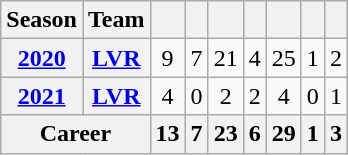<table class="wikitable sortable" style="text-align:center">
<tr>
<th>Season</th>
<th>Team</th>
<th></th>
<th></th>
<th></th>
<th></th>
<th></th>
<th></th>
<th></th>
</tr>
<tr>
<th><a href='#'>2020</a></th>
<th><a href='#'>LVR</a></th>
<td>9</td>
<td>7</td>
<td>21</td>
<td>4</td>
<td>25</td>
<td>1</td>
<td>2</td>
</tr>
<tr>
<th><a href='#'>2021</a></th>
<th><a href='#'>LVR</a></th>
<td>4</td>
<td>0</td>
<td>2</td>
<td>2</td>
<td>4</td>
<td>0</td>
<td>1</td>
</tr>
<tr>
<th colspan="2">Career</th>
<th>13</th>
<th>7</th>
<th>23</th>
<th>6</th>
<th>29</th>
<th>1</th>
<th>3</th>
</tr>
</table>
